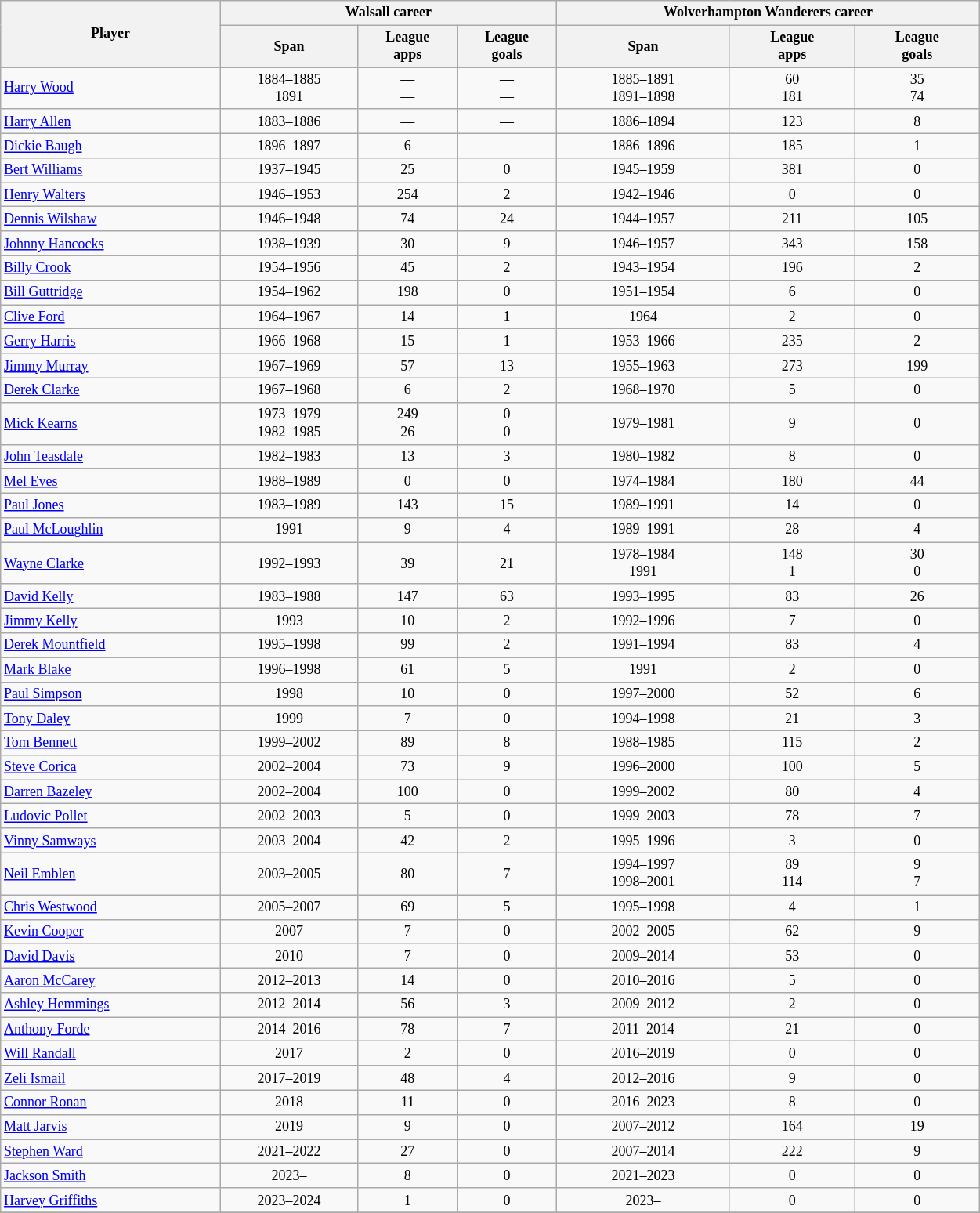<table class="wikitable plainrowheaders" style="text-align: center; width: 66%; font-size: 12px">
<tr>
<th rowspan="2" scope="col">Player</th>
<th colspan="3" scope="col">Walsall career</th>
<th colspan="3" scope="col">Wolverhampton Wanderers career</th>
</tr>
<tr>
<th scope="col">Span</th>
<th scope="col">League<br>apps</th>
<th scope="col">League<br>goals</th>
<th scope="col">Span</th>
<th scope="col">League<br>apps</th>
<th scope="col">League<br>goals</th>
</tr>
<tr>
<td align="left"> <a href='#'>Harry Wood</a></td>
<td>1884–1885<br> 1891</td>
<td>—<br> —</td>
<td>—<br> —</td>
<td>1885–1891<br> 1891–1898</td>
<td>60<br> 181</td>
<td>35<br> 74</td>
</tr>
<tr>
<td align="left"> <a href='#'>Harry Allen</a></td>
<td>1883–1886</td>
<td>—</td>
<td>—</td>
<td>1886–1894</td>
<td>123</td>
<td>8</td>
</tr>
<tr>
<td align="left"> <a href='#'>Dickie Baugh</a></td>
<td>1896–1897</td>
<td>6</td>
<td>—</td>
<td>1886–1896</td>
<td>185</td>
<td>1</td>
</tr>
<tr>
<td align="left"> <a href='#'>Bert Williams</a></td>
<td>1937–1945</td>
<td>25</td>
<td>0</td>
<td>1945–1959</td>
<td>381</td>
<td>0</td>
</tr>
<tr>
<td align="left"> <a href='#'>Henry Walters</a></td>
<td>1946–1953</td>
<td>254</td>
<td>2</td>
<td>1942–1946</td>
<td>0</td>
<td>0</td>
</tr>
<tr>
<td align="left"> <a href='#'>Dennis Wilshaw</a></td>
<td>1946–1948</td>
<td>74</td>
<td>24</td>
<td>1944–1957</td>
<td>211</td>
<td>105</td>
</tr>
<tr>
<td align="left"> <a href='#'>Johnny Hancocks</a></td>
<td>1938–1939</td>
<td>30</td>
<td>9</td>
<td>1946–1957</td>
<td>343</td>
<td>158</td>
</tr>
<tr>
<td align="left"> <a href='#'>Billy Crook</a></td>
<td>1954–1956</td>
<td>45</td>
<td>2</td>
<td>1943–1954</td>
<td>196</td>
<td>2</td>
</tr>
<tr>
<td align="left"> <a href='#'>Bill Guttridge</a></td>
<td>1954–1962</td>
<td>198</td>
<td>0</td>
<td>1951–1954</td>
<td>6</td>
<td>0</td>
</tr>
<tr>
<td align="left"> <a href='#'>Clive Ford</a></td>
<td>1964–1967</td>
<td>14</td>
<td>1</td>
<td>1964</td>
<td>2</td>
<td>0</td>
</tr>
<tr>
<td align="left"> <a href='#'>Gerry Harris</a></td>
<td>1966–1968</td>
<td>15</td>
<td>1</td>
<td>1953–1966</td>
<td>235</td>
<td>2</td>
</tr>
<tr>
<td align="left"> <a href='#'>Jimmy Murray</a></td>
<td>1967–1969</td>
<td>57</td>
<td>13</td>
<td>1955–1963</td>
<td>273</td>
<td>199</td>
</tr>
<tr>
<td align="left"> <a href='#'>Derek Clarke</a></td>
<td>1967–1968</td>
<td>6</td>
<td>2</td>
<td>1968–1970</td>
<td>5</td>
<td>0</td>
</tr>
<tr>
<td align="left"> <a href='#'>Mick Kearns</a></td>
<td>1973–1979<br> 1982–1985</td>
<td>249<br> 26</td>
<td>0<br> 0</td>
<td>1979–1981</td>
<td>9</td>
<td>0</td>
</tr>
<tr>
<td align="left"> <a href='#'>John Teasdale</a></td>
<td>1982–1983</td>
<td>13</td>
<td>3</td>
<td>1980–1982</td>
<td>8</td>
<td>0</td>
</tr>
<tr>
<td align="left"> <a href='#'>Mel Eves</a></td>
<td>1988–1989</td>
<td>0</td>
<td>0</td>
<td>1974–1984</td>
<td>180</td>
<td>44</td>
</tr>
<tr>
<td align="left"> <a href='#'>Paul Jones</a></td>
<td>1983–1989</td>
<td>143</td>
<td>15</td>
<td>1989–1991</td>
<td>14</td>
<td>0</td>
</tr>
<tr>
<td align="left"> <a href='#'>Paul McLoughlin</a></td>
<td>1991</td>
<td>9</td>
<td>4</td>
<td>1989–1991</td>
<td>28</td>
<td>4</td>
</tr>
<tr>
<td align="left"> <a href='#'>Wayne Clarke</a></td>
<td>1992–1993</td>
<td>39</td>
<td>21</td>
<td>1978–1984<br> 1991</td>
<td>148<br> 1</td>
<td>30<br> 0</td>
</tr>
<tr>
<td align="left"> <a href='#'>David Kelly</a></td>
<td>1983–1988</td>
<td>147</td>
<td>63</td>
<td>1993–1995</td>
<td>83</td>
<td>26</td>
</tr>
<tr>
<td align="left"> <a href='#'>Jimmy Kelly</a></td>
<td>1993</td>
<td>10</td>
<td>2</td>
<td>1992–1996</td>
<td>7</td>
<td>0</td>
</tr>
<tr>
<td align="left"> <a href='#'>Derek Mountfield</a></td>
<td>1995–1998</td>
<td>99</td>
<td>2</td>
<td>1991–1994</td>
<td>83</td>
<td>4</td>
</tr>
<tr>
<td align="left"> <a href='#'>Mark Blake</a></td>
<td>1996–1998</td>
<td>61</td>
<td>5</td>
<td>1991</td>
<td>2</td>
<td>0</td>
</tr>
<tr>
<td align="left"> <a href='#'>Paul Simpson</a></td>
<td>1998</td>
<td>10</td>
<td>0</td>
<td>1997–2000</td>
<td>52</td>
<td>6</td>
</tr>
<tr>
<td align="left"> <a href='#'>Tony Daley</a></td>
<td>1999</td>
<td>7</td>
<td>0</td>
<td>1994–1998</td>
<td>21</td>
<td>3</td>
</tr>
<tr>
<td align="left"> <a href='#'>Tom Bennett</a></td>
<td>1999–2002</td>
<td>89</td>
<td>8</td>
<td>1988–1985</td>
<td>115</td>
<td>2</td>
</tr>
<tr>
<td align="left"> <a href='#'>Steve Corica</a></td>
<td>2002–2004</td>
<td>73</td>
<td>9</td>
<td>1996–2000</td>
<td>100</td>
<td>5</td>
</tr>
<tr>
<td align="left"> <a href='#'>Darren Bazeley</a></td>
<td>2002–2004</td>
<td>100</td>
<td>0</td>
<td>1999–2002</td>
<td>80</td>
<td>4</td>
</tr>
<tr>
<td align="left"> <a href='#'>Ludovic Pollet</a></td>
<td>2002–2003</td>
<td>5</td>
<td>0</td>
<td>1999–2003</td>
<td>78</td>
<td>7</td>
</tr>
<tr>
<td align="left"> <a href='#'>Vinny Samways</a></td>
<td>2003–2004</td>
<td>42</td>
<td>2</td>
<td>1995–1996</td>
<td>3</td>
<td>0</td>
</tr>
<tr>
<td align="left"> <a href='#'>Neil Emblen</a></td>
<td>2003–2005</td>
<td>80</td>
<td>7</td>
<td>1994–1997<br> 1998–2001</td>
<td>89<br> 114</td>
<td>9<br> 7</td>
</tr>
<tr>
<td align="left"> <a href='#'>Chris Westwood</a></td>
<td>2005–2007</td>
<td>69</td>
<td>5</td>
<td>1995–1998</td>
<td>4</td>
<td>1</td>
</tr>
<tr>
<td align="left"> <a href='#'>Kevin Cooper</a></td>
<td>2007</td>
<td>7</td>
<td>0</td>
<td>2002–2005</td>
<td>62</td>
<td>9</td>
</tr>
<tr>
<td align="left"> <a href='#'>David Davis</a></td>
<td>2010</td>
<td>7</td>
<td>0</td>
<td>2009–2014</td>
<td>53</td>
<td>0</td>
</tr>
<tr>
<td align="left"> <a href='#'>Aaron McCarey</a></td>
<td>2012–2013</td>
<td>14</td>
<td>0</td>
<td>2010–2016</td>
<td>5</td>
<td>0</td>
</tr>
<tr>
<td align="left"> <a href='#'>Ashley Hemmings</a></td>
<td>2012–2014</td>
<td>56</td>
<td>3</td>
<td>2009–2012</td>
<td>2</td>
<td>0</td>
</tr>
<tr>
<td align="left"> <a href='#'>Anthony Forde</a></td>
<td>2014–2016</td>
<td>78</td>
<td>7</td>
<td>2011–2014</td>
<td>21</td>
<td>0</td>
</tr>
<tr>
<td align="left"> <a href='#'>Will Randall</a></td>
<td>2017</td>
<td>2</td>
<td>0</td>
<td>2016–2019</td>
<td>0</td>
<td>0</td>
</tr>
<tr>
<td align="left"> <a href='#'>Zeli Ismail</a></td>
<td>2017–2019</td>
<td>48</td>
<td>4</td>
<td>2012–2016</td>
<td>9</td>
<td>0</td>
</tr>
<tr>
<td align="left"> <a href='#'>Connor Ronan</a></td>
<td>2018</td>
<td>11</td>
<td>0</td>
<td>2016–2023</td>
<td>8</td>
<td>0</td>
</tr>
<tr>
<td align="left"> <a href='#'>Matt Jarvis</a></td>
<td>2019</td>
<td>9</td>
<td>0</td>
<td>2007–2012</td>
<td>164</td>
<td>19</td>
</tr>
<tr>
<td align="left"> <a href='#'>Stephen Ward</a></td>
<td>2021–2022</td>
<td>27</td>
<td>0</td>
<td>2007–2014</td>
<td>222</td>
<td>9</td>
</tr>
<tr>
<td align="left"> <a href='#'>Jackson Smith</a></td>
<td>2023–</td>
<td>8</td>
<td>0</td>
<td>2021–2023</td>
<td>0</td>
<td>0</td>
</tr>
<tr>
<td align="left"> <a href='#'>Harvey Griffiths</a></td>
<td>2023–2024</td>
<td>1</td>
<td>0</td>
<td>2023–</td>
<td>0</td>
<td>0</td>
</tr>
<tr>
</tr>
</table>
